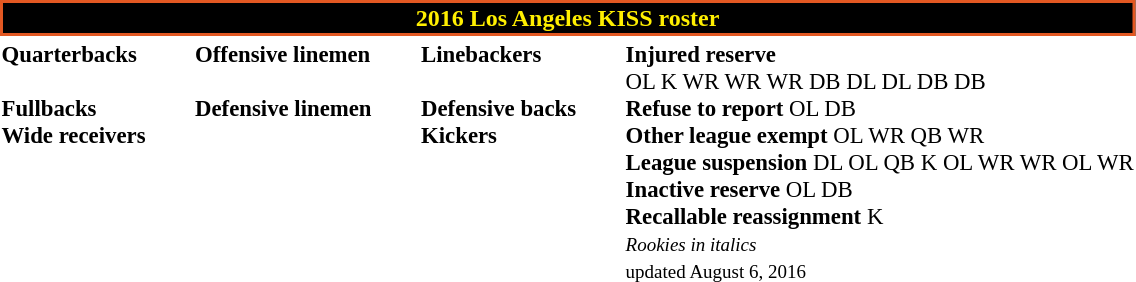<table class="toccolours" style="text-align: left;">
<tr>
<th colspan=7 style="background:black; border: 2px solid #E25822; color:#FFEF00; text-align:center;"><strong>2016 Los Angeles KISS roster</strong></th>
</tr>
<tr>
<td style="font-size: 95%;vertical-align:top;"><strong>Quarterbacks</strong><br>
<br><strong>Fullbacks</strong>
<br><strong>Wide receivers</strong>
 
 




</td>
<td style="width: 25px;"></td>
<td style="font-size: 95%;vertical-align:top;"><strong>Offensive linemen</strong><br>


<br><strong>Defensive linemen</strong>




</td>
<td style="width: 25px;"></td>
<td style="font-size: 95%;vertical-align:top;"><strong>Linebackers</strong><br><br><strong>Defensive backs</strong>




<br><strong>Kickers</strong>

</td>
<td style="width: 25px;"></td>
<td style="font-size: 95%;vertical-align:top;"><strong>Injured reserve</strong><br> OL
 K
 WR
 WR
 WR
 DB
 DL
 DL
 DB
 DB<br><strong>Refuse to report</strong>
 OL
 DB<br><strong>Other league exempt</strong>
 OL
 WR
 QB
 WR<br><strong>League suspension</strong>
 DL
 OL
 QB
 K
 OL
 WR
 WR
 OL
 WR<br><strong>Inactive reserve</strong>
 OL
 DB<br><strong>Recallable reassignment</strong>
 K<br><small><em>Rookies in italics</em><br><span></span> updated August 6, 2016</small><br>
</td>
</tr>
<tr>
</tr>
</table>
